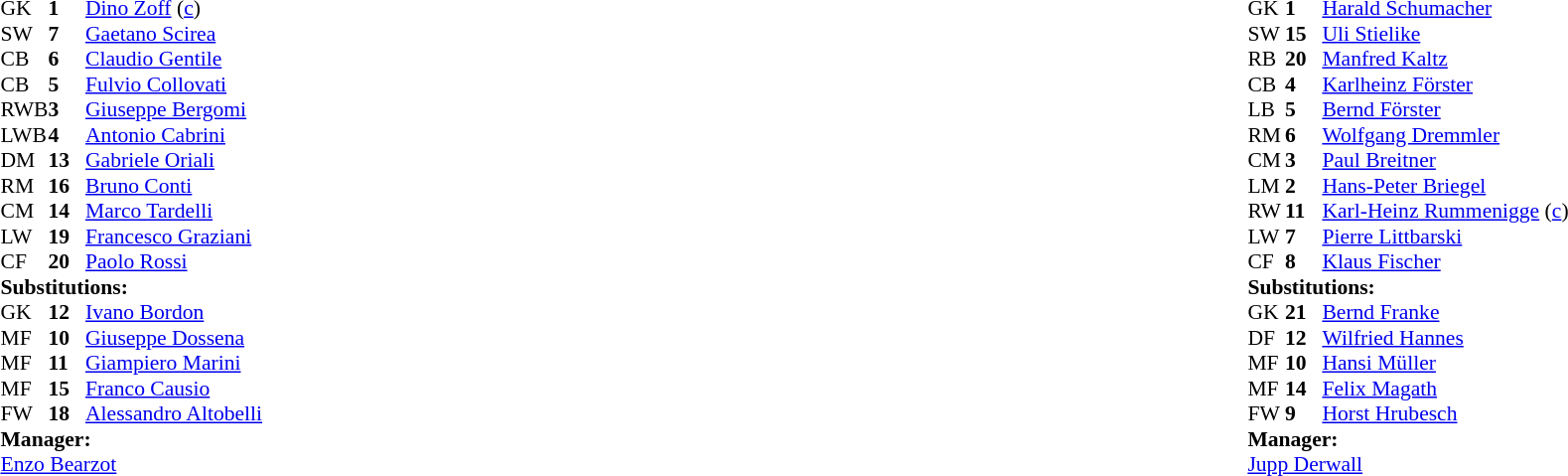<table width="100%">
<tr>
<td valign="top" width="40%"><br><table style="font-size:90%" cellspacing="0" cellpadding="0">
<tr>
<th width=25></th>
<th width=25></th>
</tr>
<tr>
<td>GK</td>
<td><strong>1</strong></td>
<td><a href='#'>Dino Zoff</a> (<a href='#'>c</a>)</td>
</tr>
<tr>
<td>SW</td>
<td><strong>7</strong></td>
<td><a href='#'>Gaetano Scirea</a></td>
</tr>
<tr>
<td>CB</td>
<td><strong>6</strong></td>
<td><a href='#'>Claudio Gentile</a></td>
</tr>
<tr>
<td>CB</td>
<td><strong>5</strong></td>
<td><a href='#'>Fulvio Collovati</a></td>
</tr>
<tr>
<td>RWB</td>
<td><strong>3</strong></td>
<td><a href='#'>Giuseppe Bergomi</a></td>
</tr>
<tr>
<td>LWB</td>
<td><strong>4</strong></td>
<td><a href='#'>Antonio Cabrini</a></td>
</tr>
<tr>
<td>DM</td>
<td><strong>13</strong></td>
<td><a href='#'>Gabriele Oriali</a></td>
<td></td>
</tr>
<tr>
<td>RM</td>
<td><strong>16</strong></td>
<td><a href='#'>Bruno Conti</a></td>
<td></td>
</tr>
<tr>
<td>CM</td>
<td><strong>14</strong></td>
<td><a href='#'>Marco Tardelli</a></td>
</tr>
<tr>
<td>LW</td>
<td><strong>19</strong></td>
<td><a href='#'>Francesco Graziani</a></td>
<td></td>
<td></td>
</tr>
<tr>
<td>CF</td>
<td><strong>20</strong></td>
<td><a href='#'>Paolo Rossi</a></td>
</tr>
<tr>
<td colspan=3><strong>Substitutions:</strong></td>
</tr>
<tr>
<td>GK</td>
<td><strong>12</strong></td>
<td><a href='#'>Ivano Bordon</a></td>
</tr>
<tr>
<td>MF</td>
<td><strong>10</strong></td>
<td><a href='#'>Giuseppe Dossena</a></td>
</tr>
<tr>
<td>MF</td>
<td><strong>11</strong></td>
<td><a href='#'>Giampiero Marini</a></td>
</tr>
<tr>
<td>MF</td>
<td><strong>15</strong></td>
<td><a href='#'>Franco Causio</a></td>
<td></td>
<td></td>
<td></td>
</tr>
<tr>
<td>FW</td>
<td><strong>18</strong></td>
<td><a href='#'>Alessandro Altobelli</a></td>
<td></td>
<td></td>
<td></td>
</tr>
<tr>
<td colspan=3><strong>Manager:</strong></td>
</tr>
<tr>
<td colspan="4"> <a href='#'>Enzo Bearzot</a></td>
</tr>
</table>
</td>
<td valign="top"></td>
<td valign="top" width="50%"><br><table style="font-size:90%; margin:auto" cellspacing="0" cellpadding="0">
<tr>
<th width=25></th>
<th width=25></th>
</tr>
<tr>
<td>GK</td>
<td><strong>1</strong></td>
<td><a href='#'>Harald Schumacher</a></td>
</tr>
<tr>
<td>SW</td>
<td><strong>15</strong></td>
<td><a href='#'>Uli Stielike</a></td>
<td></td>
</tr>
<tr>
<td>RB</td>
<td><strong>20</strong></td>
<td><a href='#'>Manfred Kaltz</a></td>
</tr>
<tr>
<td>CB</td>
<td><strong>4</strong></td>
<td><a href='#'>Karlheinz Förster</a></td>
</tr>
<tr>
<td>LB</td>
<td><strong>5</strong></td>
<td><a href='#'>Bernd Förster</a></td>
</tr>
<tr>
<td>RM</td>
<td><strong>6</strong></td>
<td><a href='#'>Wolfgang Dremmler</a></td>
<td></td>
<td></td>
</tr>
<tr>
<td>CM</td>
<td><strong>3</strong></td>
<td><a href='#'>Paul Breitner</a></td>
</tr>
<tr>
<td>LM</td>
<td><strong>2</strong></td>
<td><a href='#'>Hans-Peter Briegel</a></td>
</tr>
<tr>
<td>RW</td>
<td><strong>11</strong></td>
<td><a href='#'>Karl-Heinz Rummenigge</a> (<a href='#'>c</a>)</td>
<td></td>
<td></td>
</tr>
<tr>
<td>LW</td>
<td><strong>7</strong></td>
<td><a href='#'>Pierre Littbarski</a></td>
<td></td>
</tr>
<tr>
<td>CF</td>
<td><strong>8</strong></td>
<td><a href='#'>Klaus Fischer</a></td>
</tr>
<tr>
<td colspan=3><strong>Substitutions:</strong></td>
</tr>
<tr>
<td>GK</td>
<td><strong>21</strong></td>
<td><a href='#'>Bernd Franke</a></td>
</tr>
<tr>
<td>DF</td>
<td><strong>12</strong></td>
<td><a href='#'>Wilfried Hannes</a></td>
</tr>
<tr>
<td>MF</td>
<td><strong>10</strong></td>
<td><a href='#'>Hansi Müller</a></td>
<td></td>
<td></td>
</tr>
<tr>
<td>MF</td>
<td><strong>14</strong></td>
<td><a href='#'>Felix Magath</a></td>
</tr>
<tr>
<td>FW</td>
<td><strong>9</strong></td>
<td><a href='#'>Horst Hrubesch</a></td>
<td></td>
<td></td>
</tr>
<tr>
<td colspan=3><strong>Manager:</strong></td>
</tr>
<tr>
<td colspan="4"> <a href='#'>Jupp Derwall</a></td>
</tr>
</table>
</td>
</tr>
</table>
